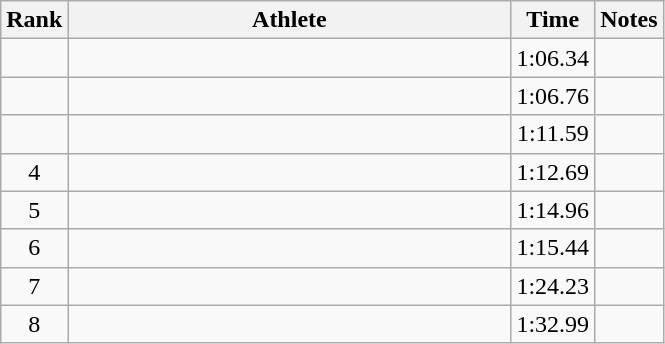<table class="wikitable" style="text-align:center">
<tr>
<th>Rank</th>
<th Style="width:18em">Athlete</th>
<th>Time</th>
<th>Notes</th>
</tr>
<tr>
<td></td>
<td style="text-align:left"></td>
<td>1:06.34</td>
<td></td>
</tr>
<tr>
<td></td>
<td style="text-align:left"></td>
<td>1:06.76</td>
<td></td>
</tr>
<tr>
<td></td>
<td style="text-align:left"></td>
<td>1:11.59</td>
<td></td>
</tr>
<tr>
<td>4</td>
<td style="text-align:left"></td>
<td>1:12.69</td>
<td></td>
</tr>
<tr>
<td>5</td>
<td style="text-align:left"></td>
<td>1:14.96</td>
<td></td>
</tr>
<tr>
<td>6</td>
<td style="text-align:left"></td>
<td>1:15.44</td>
<td></td>
</tr>
<tr>
<td>7</td>
<td style="text-align:left"></td>
<td>1:24.23</td>
<td></td>
</tr>
<tr>
<td>8</td>
<td style="text-align:left"></td>
<td>1:32.99</td>
<td></td>
</tr>
</table>
